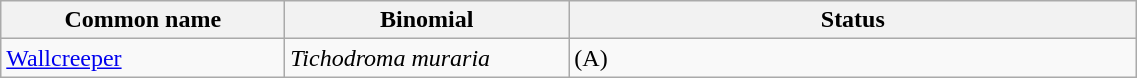<table width=60% class="wikitable">
<tr>
<th width=15%>Common name</th>
<th width=15%>Binomial</th>
<th width=30%>Status</th>
</tr>
<tr>
<td><a href='#'>Wallcreeper</a></td>
<td><em>Tichodroma muraria</em></td>
<td>(A)</td>
</tr>
</table>
